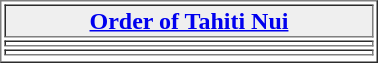<table align="center" border="1"  cellpadding="1" width="20%">
<tr>
<th width="20%" style="background:#efefef;"><a href='#'>Order of Tahiti Nui</a></th>
</tr>
<tr>
<td></td>
</tr>
<tr>
<td></td>
</tr>
<tr>
</tr>
</table>
